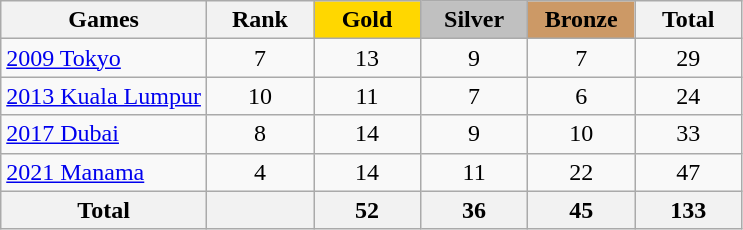<table class="wikitable sortable" style="margin-top:0em; text-align:center; font-size:100%;">
<tr>
<th>Games</th>
<th style="width:4em;">Rank</th>
<th style="background:gold; width:4em;"><strong>Gold</strong></th>
<th style="background:silver; width:4em;"><strong>Silver</strong></th>
<th style="background:#cc9966; width:4em;"><strong>Bronze</strong></th>
<th style="width:4em;">Total</th>
</tr>
<tr>
<td align=left><a href='#'>2009 Tokyo</a></td>
<td>7</td>
<td>13</td>
<td>9</td>
<td>7</td>
<td>29</td>
</tr>
<tr>
<td align=left><a href='#'>2013 Kuala Lumpur</a></td>
<td>10</td>
<td>11</td>
<td>7</td>
<td>6</td>
<td>24</td>
</tr>
<tr>
<td align=left><a href='#'>2017 Dubai</a></td>
<td>8</td>
<td>14</td>
<td>9</td>
<td>10</td>
<td>33</td>
</tr>
<tr>
<td align=left><a href='#'>2021 Manama</a></td>
<td>4</td>
<td>14</td>
<td>11</td>
<td>22</td>
<td>47</td>
</tr>
<tr>
<th>Total</th>
<th></th>
<th>52</th>
<th>36</th>
<th>45</th>
<th>133</th>
</tr>
</table>
